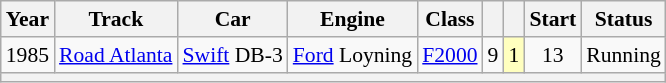<table class="wikitable" style="text-align:center; font-size:90%">
<tr>
<th>Year</th>
<th>Track</th>
<th>Car</th>
<th>Engine</th>
<th>Class</th>
<th></th>
<th></th>
<th>Start</th>
<th>Status</th>
</tr>
<tr>
<td>1985</td>
<td><a href='#'>Road Atlanta</a></td>
<td><a href='#'>Swift</a> DB-3</td>
<td><a href='#'>Ford</a> Loyning</td>
<td><a href='#'>F2000</a></td>
<td>9</td>
<td style="background:#FFFFBF;">1</td>
<td>13</td>
<td>Running</td>
</tr>
<tr>
<th colspan="17"></th>
</tr>
</table>
